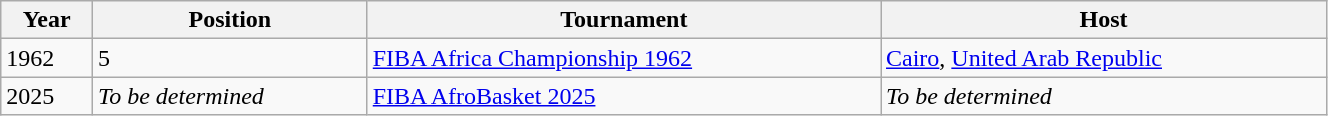<table class="wikitable" width=70%>
<tr>
<th>Year</th>
<th>Position</th>
<th>Tournament</th>
<th>Host</th>
</tr>
<tr valign="top" bgcolor=>
<td>1962</td>
<td>5</td>
<td><a href='#'>FIBA Africa Championship 1962</a></td>
<td><a href='#'>Cairo</a>, <a href='#'>United Arab Republic</a></td>
</tr>
<tr valign="top" bgcolor=>
<td>2025</td>
<td><em>To be determined</em></td>
<td><a href='#'>FIBA AfroBasket 2025</a></td>
<td><em>To be determined</em></td>
</tr>
</table>
